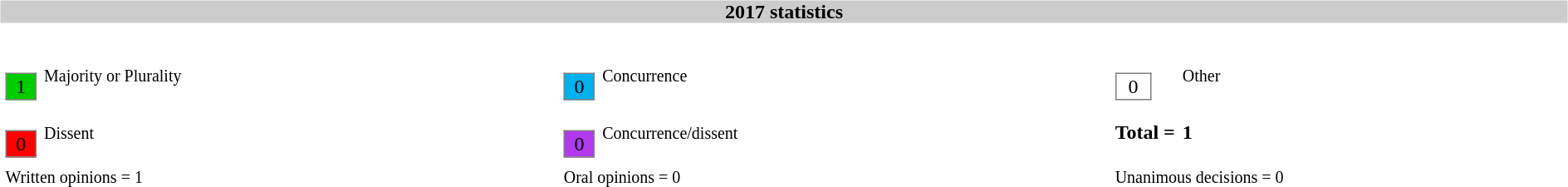<table width=100%>
<tr>
<td><br><table width=100% align=center cellpadding=0 cellspacing=0>
<tr>
<th bgcolor=#CCCCCC>2017 statistics</th>
</tr>
<tr>
<td><br><table width=100% cellpadding="2" cellspacing="2" border="0"width=25px>
<tr>
<td><br><table border="1" style="border-collapse:collapse;">
<tr>
<td align=center bgcolor=#00CD00 width=25px>1</td>
</tr>
</table>
</td>
<td><small>Majority or Plurality</small></td>
<td width=25px><br><table border="1" style="border-collapse:collapse;">
<tr>
<td align=center width=25px bgcolor=#00B2EE>0</td>
</tr>
</table>
</td>
<td><small>Concurrence</small></td>
<td width=25px><br><table border="1" style="border-collapse:collapse;">
<tr>
<td align=center width=25px bgcolor=white>0</td>
</tr>
</table>
</td>
<td><small>Other</small></td>
</tr>
<tr>
<td width=25px><br><table border="1" style="border-collapse:collapse;">
<tr>
<td align=center width=25px bgcolor=red>0</td>
</tr>
</table>
</td>
<td><small>Dissent</small></td>
<td width=25px><br><table border="1" style="border-collapse:collapse;">
<tr>
<td align=center width=25px bgcolor=#B23AEE>0</td>
</tr>
</table>
</td>
<td><small>Concurrence/dissent</small></td>
<td white-space: nowrap><strong>Total = </strong></td>
<td><strong>1</strong></td>
</tr>
<tr>
<td colspan=2><small>Written opinions = 1</small></td>
<td colspan=2><small>Oral opinions = 0</small></td>
<td colspan=2><small> Unanimous decisions = 0</small></td>
</tr>
</table>
</td>
</tr>
</table>
</td>
</tr>
</table>
